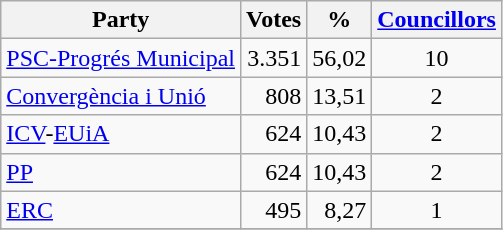<table class="wikitable" align="center">
<tr>
<th>Party</th>
<th>Votes</th>
<th>%</th>
<th><a href='#'>Councillors</a></th>
</tr>
<tr>
<td align="left"><a href='#'>PSC-Progrés Municipal</a></td>
<td align="right">3.351</td>
<td align="right">56,02</td>
<td align="center">10</td>
</tr>
<tr>
<td align="left"><a href='#'>Convergència i Unió</a></td>
<td align="right">808</td>
<td align="right">13,51</td>
<td align="center">2</td>
</tr>
<tr>
<td align="left"><a href='#'>ICV</a>-<a href='#'>EUiA</a></td>
<td align="right">624</td>
<td align="right">10,43</td>
<td align="center">2</td>
</tr>
<tr>
<td align="left"><a href='#'>PP</a></td>
<td align="right">624</td>
<td align="right">10,43</td>
<td align="center">2</td>
</tr>
<tr>
<td align="left"><a href='#'>ERC</a></td>
<td align="right">495</td>
<td align="right">8,27</td>
<td align="center">1</td>
</tr>
<tr>
</tr>
</table>
